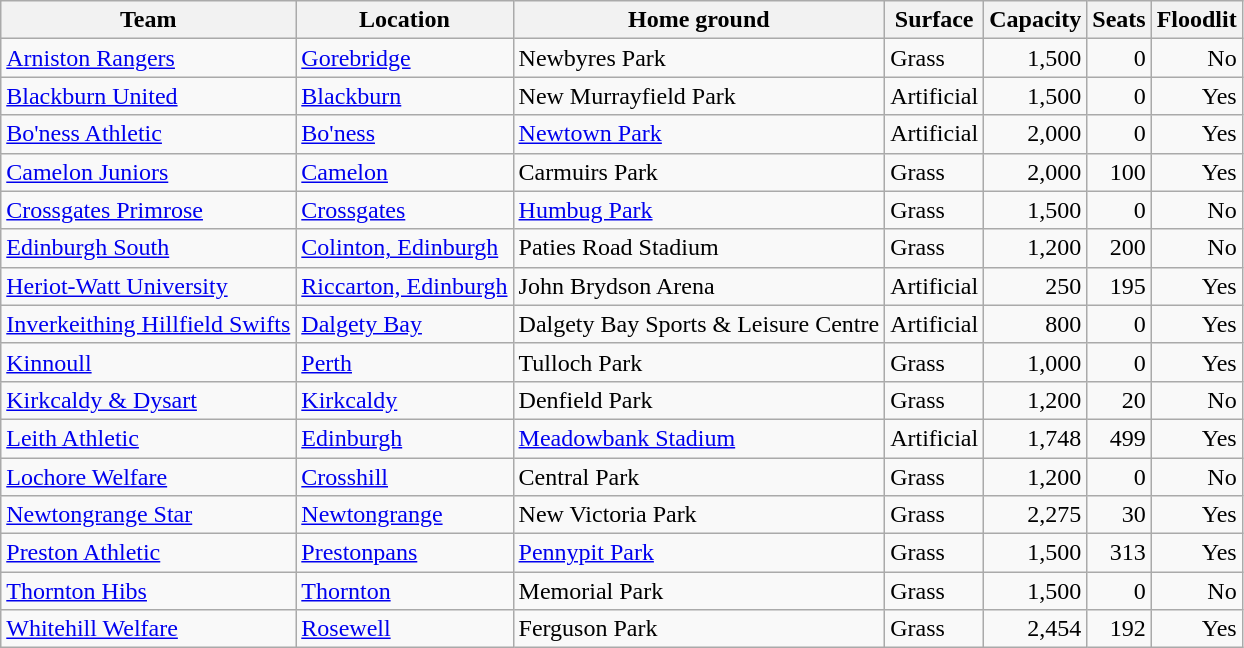<table class="wikitable sortable">
<tr>
<th>Team</th>
<th>Location</th>
<th>Home ground</th>
<th>Surface</th>
<th data-sort-type="number">Capacity</th>
<th data-sort-type="number">Seats</th>
<th>Floodlit</th>
</tr>
<tr>
<td><a href='#'>Arniston Rangers</a></td>
<td><a href='#'>Gorebridge</a></td>
<td>Newbyres Park</td>
<td>Grass</td>
<td align=right>1,500</td>
<td align=right>0</td>
<td align=right>No</td>
</tr>
<tr>
<td><a href='#'>Blackburn United</a> </td>
<td><a href='#'>Blackburn</a></td>
<td>New Murrayfield Park</td>
<td>Artificial</td>
<td align=right>1,500</td>
<td align=right>0</td>
<td align=right>Yes</td>
</tr>
<tr>
<td><a href='#'>Bo'ness Athletic</a></td>
<td><a href='#'>Bo'ness</a></td>
<td><a href='#'>Newtown Park</a></td>
<td>Artificial</td>
<td align=right>2,000</td>
<td align=right>0</td>
<td align=right>Yes</td>
</tr>
<tr>
<td><a href='#'>Camelon Juniors</a> </td>
<td><a href='#'>Camelon</a></td>
<td>Carmuirs Park</td>
<td>Grass</td>
<td align=right>2,000</td>
<td align=right>100</td>
<td align=right>Yes</td>
</tr>
<tr>
<td><a href='#'>Crossgates Primrose</a></td>
<td><a href='#'>Crossgates</a></td>
<td><a href='#'>Humbug Park</a></td>
<td>Grass</td>
<td align=right>1,500</td>
<td align=right>0</td>
<td align=right>No</td>
</tr>
<tr>
<td><a href='#'>Edinburgh South</a></td>
<td><a href='#'>Colinton, Edinburgh</a></td>
<td>Paties Road Stadium</td>
<td>Grass</td>
<td align=right>1,200</td>
<td align=right>200</td>
<td align=right>No</td>
</tr>
<tr>
<td><a href='#'>Heriot-Watt University</a></td>
<td><a href='#'>Riccarton, Edinburgh</a></td>
<td>John Brydson Arena</td>
<td>Artificial</td>
<td align=right>250</td>
<td align=right>195</td>
<td align=right>Yes</td>
</tr>
<tr>
<td><a href='#'>Inverkeithing Hillfield Swifts</a></td>
<td><a href='#'>Dalgety Bay</a></td>
<td>Dalgety Bay Sports & Leisure Centre</td>
<td>Artificial</td>
<td align=right>800</td>
<td align=right>0</td>
<td align=right>Yes</td>
</tr>
<tr>
<td><a href='#'>Kinnoull</a></td>
<td><a href='#'>Perth</a></td>
<td>Tulloch Park</td>
<td>Grass</td>
<td align=right>1,000</td>
<td align=right>0</td>
<td align=right>Yes</td>
</tr>
<tr>
<td><a href='#'>Kirkcaldy & Dysart</a></td>
<td><a href='#'>Kirkcaldy</a></td>
<td>Denfield Park</td>
<td>Grass</td>
<td align=right>1,200</td>
<td align=right>20</td>
<td align=right>No</td>
</tr>
<tr>
<td><a href='#'>Leith Athletic</a></td>
<td><a href='#'>Edinburgh</a></td>
<td><a href='#'>Meadowbank Stadium</a></td>
<td>Artificial</td>
<td align=right>1,748</td>
<td align=right>499</td>
<td align=right>Yes</td>
</tr>
<tr>
<td><a href='#'>Lochore Welfare</a></td>
<td><a href='#'>Crosshill</a></td>
<td>Central Park</td>
<td>Grass</td>
<td align=right>1,200</td>
<td align=right>0</td>
<td align=right>No</td>
</tr>
<tr>
<td><a href='#'>Newtongrange Star</a> </td>
<td><a href='#'>Newtongrange</a></td>
<td>New Victoria Park</td>
<td>Grass</td>
<td align=right>2,275</td>
<td align=right>30</td>
<td align=right>Yes</td>
</tr>
<tr>
<td><a href='#'>Preston Athletic</a> </td>
<td><a href='#'>Prestonpans</a></td>
<td><a href='#'>Pennypit Park</a></td>
<td>Grass</td>
<td align=right>1,500</td>
<td align=right>313</td>
<td align=right>Yes</td>
</tr>
<tr>
<td><a href='#'>Thornton Hibs</a></td>
<td><a href='#'>Thornton</a></td>
<td>Memorial Park</td>
<td>Grass</td>
<td align=right>1,500</td>
<td align=right>0</td>
<td align=right>No</td>
</tr>
<tr>
<td><a href='#'>Whitehill Welfare</a> </td>
<td><a href='#'>Rosewell</a></td>
<td>Ferguson Park</td>
<td>Grass</td>
<td align=right>2,454</td>
<td align=right>192</td>
<td align=right>Yes</td>
</tr>
</table>
